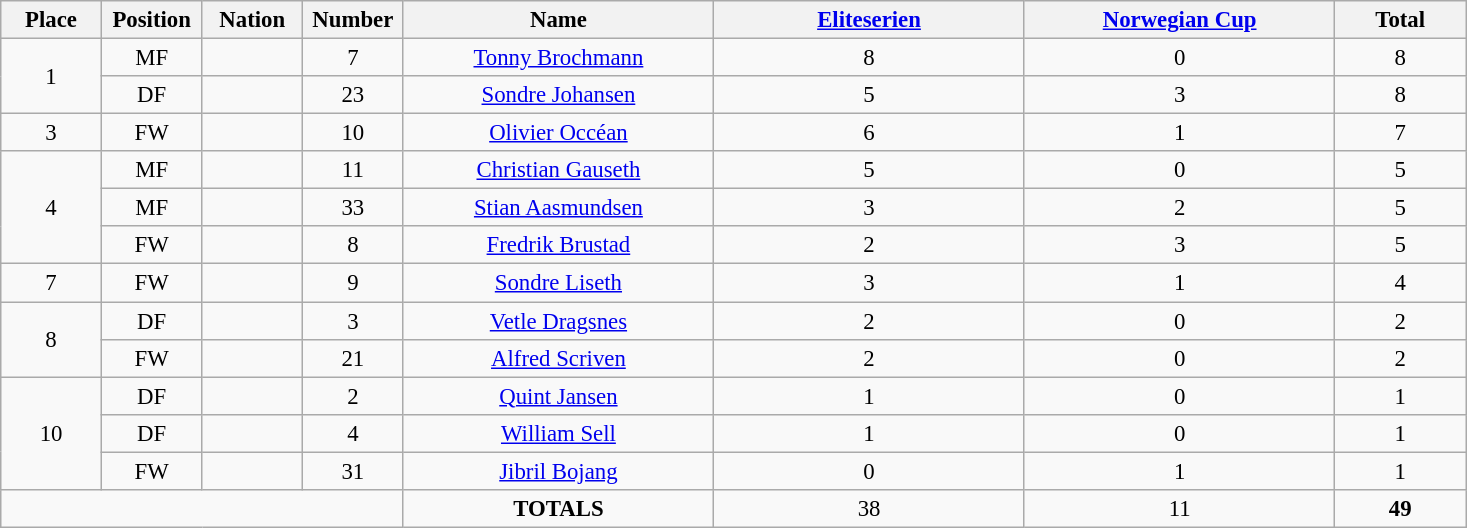<table class="wikitable" style="font-size: 95%; text-align: center;">
<tr>
<th width=60>Place</th>
<th width=60>Position</th>
<th width=60>Nation</th>
<th width=60>Number</th>
<th width=200>Name</th>
<th width=200><a href='#'>Eliteserien</a></th>
<th width=200><a href='#'>Norwegian Cup</a></th>
<th width=80><strong>Total</strong></th>
</tr>
<tr>
<td rowspan="2">1</td>
<td>MF</td>
<td></td>
<td>7</td>
<td><a href='#'>Tonny Brochmann</a></td>
<td>8</td>
<td>0</td>
<td>8</td>
</tr>
<tr>
<td>DF</td>
<td></td>
<td>23</td>
<td><a href='#'>Sondre Johansen</a></td>
<td>5</td>
<td>3</td>
<td>8</td>
</tr>
<tr>
<td>3</td>
<td>FW</td>
<td></td>
<td>10</td>
<td><a href='#'>Olivier Occéan</a></td>
<td>6</td>
<td>1</td>
<td>7</td>
</tr>
<tr>
<td rowspan="3">4</td>
<td>MF</td>
<td></td>
<td>11</td>
<td><a href='#'>Christian Gauseth</a></td>
<td>5</td>
<td>0</td>
<td>5</td>
</tr>
<tr>
<td>MF</td>
<td></td>
<td>33</td>
<td><a href='#'>Stian Aasmundsen</a></td>
<td>3</td>
<td>2</td>
<td>5</td>
</tr>
<tr>
<td>FW</td>
<td></td>
<td>8</td>
<td><a href='#'>Fredrik Brustad</a></td>
<td>2</td>
<td>3</td>
<td>5</td>
</tr>
<tr>
<td>7</td>
<td>FW</td>
<td></td>
<td>9</td>
<td><a href='#'>Sondre Liseth</a></td>
<td>3</td>
<td>1</td>
<td>4</td>
</tr>
<tr>
<td rowspan="2">8</td>
<td>DF</td>
<td></td>
<td>3</td>
<td><a href='#'>Vetle Dragsnes</a></td>
<td>2</td>
<td>0</td>
<td>2</td>
</tr>
<tr>
<td>FW</td>
<td></td>
<td>21</td>
<td><a href='#'>Alfred Scriven</a></td>
<td>2</td>
<td>0</td>
<td>2</td>
</tr>
<tr>
<td rowspan="3">10</td>
<td>DF</td>
<td></td>
<td>2</td>
<td><a href='#'>Quint Jansen</a></td>
<td>1</td>
<td>0</td>
<td>1</td>
</tr>
<tr>
<td>DF</td>
<td></td>
<td>4</td>
<td><a href='#'>William Sell</a></td>
<td>1</td>
<td>0</td>
<td>1</td>
</tr>
<tr>
<td>FW</td>
<td></td>
<td>31</td>
<td><a href='#'>Jibril Bojang</a></td>
<td>0</td>
<td>1</td>
<td>1</td>
</tr>
<tr>
<td colspan="4"></td>
<td><strong>TOTALS</strong></td>
<td>38</td>
<td>11</td>
<td><strong>49</strong></td>
</tr>
</table>
